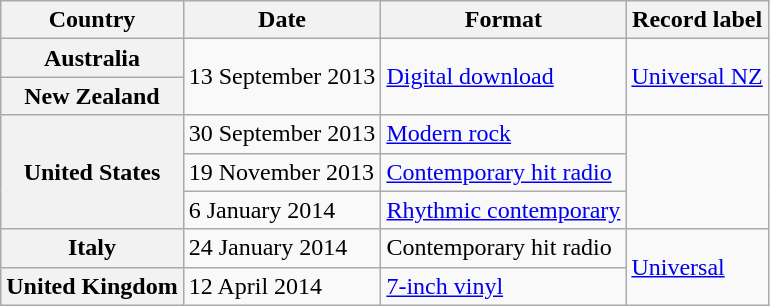<table class="wikitable plainrowheaders">
<tr>
<th scope="col">Country</th>
<th scope="col">Date</th>
<th scope="col">Format</th>
<th scope="col">Record label</th>
</tr>
<tr>
<th scope="row">Australia</th>
<td rowspan="2">13 September 2013</td>
<td rowspan="2"><a href='#'>Digital download</a></td>
<td rowspan="2"><a href='#'>Universal NZ</a></td>
</tr>
<tr>
<th scope="row">New Zealand</th>
</tr>
<tr>
<th scope="row" rowspan="3">United States</th>
<td>30 September 2013</td>
<td><a href='#'>Modern rock</a></td>
<td rowspan="3"></td>
</tr>
<tr>
<td>19 November 2013</td>
<td><a href='#'>Contemporary hit radio</a></td>
</tr>
<tr>
<td>6 January 2014</td>
<td><a href='#'>Rhythmic contemporary</a></td>
</tr>
<tr>
<th scope="row">Italy</th>
<td>24 January 2014</td>
<td>Contemporary hit radio</td>
<td rowspan="3"><a href='#'>Universal</a></td>
</tr>
<tr>
<th scope="row">United Kingdom</th>
<td>12 April 2014</td>
<td><a href='#'>7-inch vinyl</a></td>
</tr>
</table>
